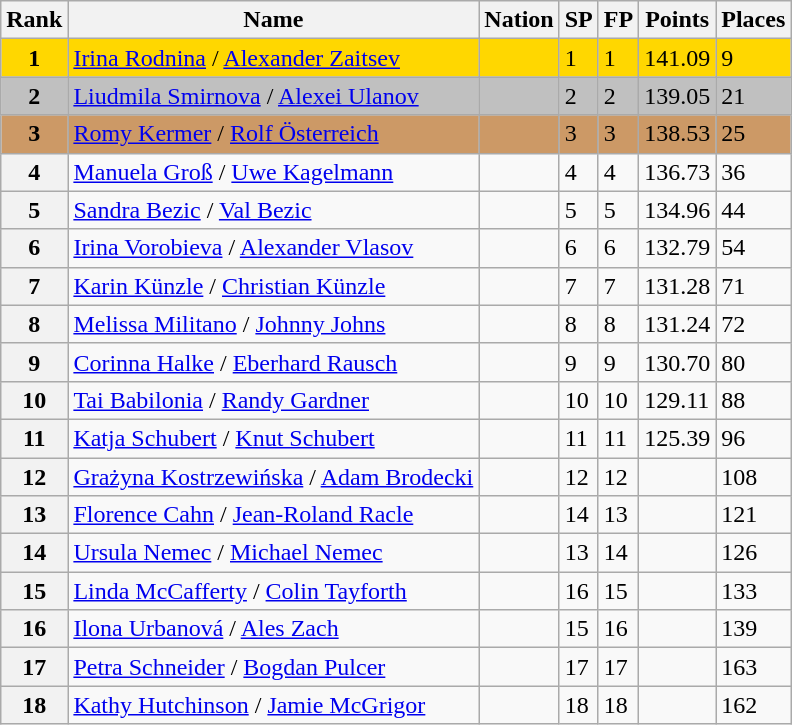<table class="wikitable">
<tr>
<th>Rank</th>
<th>Name</th>
<th>Nation</th>
<th>SP</th>
<th>FP</th>
<th>Points</th>
<th>Places</th>
</tr>
<tr bgcolor=gold>
<td align=center><strong>1</strong></td>
<td><a href='#'>Irina Rodnina</a> / <a href='#'>Alexander Zaitsev</a></td>
<td></td>
<td>1</td>
<td>1</td>
<td>141.09</td>
<td>9</td>
</tr>
<tr bgcolor=silver>
<td align=center><strong>2</strong></td>
<td><a href='#'>Liudmila Smirnova</a> / <a href='#'>Alexei Ulanov</a></td>
<td></td>
<td>2</td>
<td>2</td>
<td>139.05</td>
<td>21</td>
</tr>
<tr bgcolor=cc9966>
<td align=center><strong>3</strong></td>
<td><a href='#'>Romy Kermer</a> / <a href='#'>Rolf Österreich</a></td>
<td></td>
<td>3</td>
<td>3</td>
<td>138.53</td>
<td>25</td>
</tr>
<tr>
<th>4</th>
<td><a href='#'>Manuela Groß</a> / <a href='#'>Uwe Kagelmann</a></td>
<td></td>
<td>4</td>
<td>4</td>
<td>136.73</td>
<td>36</td>
</tr>
<tr>
<th>5</th>
<td><a href='#'>Sandra Bezic</a> / <a href='#'>Val Bezic</a></td>
<td></td>
<td>5</td>
<td>5</td>
<td>134.96</td>
<td>44</td>
</tr>
<tr>
<th>6</th>
<td><a href='#'>Irina Vorobieva</a> / <a href='#'>Alexander Vlasov</a></td>
<td></td>
<td>6</td>
<td>6</td>
<td>132.79</td>
<td>54</td>
</tr>
<tr>
<th>7</th>
<td><a href='#'>Karin Künzle</a> / <a href='#'>Christian Künzle</a></td>
<td></td>
<td>7</td>
<td>7</td>
<td>131.28</td>
<td>71</td>
</tr>
<tr>
<th>8</th>
<td><a href='#'>Melissa Militano</a> / <a href='#'>Johnny Johns</a></td>
<td></td>
<td>8</td>
<td>8</td>
<td>131.24</td>
<td>72</td>
</tr>
<tr>
<th>9</th>
<td><a href='#'>Corinna Halke</a> / <a href='#'>Eberhard Rausch</a></td>
<td></td>
<td>9</td>
<td>9</td>
<td>130.70</td>
<td>80</td>
</tr>
<tr>
<th>10</th>
<td><a href='#'>Tai Babilonia</a> / <a href='#'>Randy Gardner</a></td>
<td></td>
<td>10</td>
<td>10</td>
<td>129.11</td>
<td>88</td>
</tr>
<tr>
<th>11</th>
<td><a href='#'>Katja Schubert</a> / <a href='#'>Knut Schubert</a></td>
<td></td>
<td>11</td>
<td>11</td>
<td>125.39</td>
<td>96</td>
</tr>
<tr>
<th>12</th>
<td><a href='#'>Grażyna Kostrzewińska</a> / <a href='#'>Adam Brodecki</a></td>
<td></td>
<td>12</td>
<td>12</td>
<td></td>
<td>108</td>
</tr>
<tr>
<th>13</th>
<td><a href='#'>Florence Cahn</a> / <a href='#'>Jean-Roland Racle</a></td>
<td></td>
<td>14</td>
<td>13</td>
<td></td>
<td>121</td>
</tr>
<tr>
<th>14</th>
<td><a href='#'>Ursula Nemec</a> / <a href='#'>Michael Nemec</a></td>
<td></td>
<td>13</td>
<td>14</td>
<td></td>
<td>126</td>
</tr>
<tr>
<th>15</th>
<td><a href='#'>Linda McCafferty</a> / <a href='#'>Colin Tayforth</a></td>
<td></td>
<td>16</td>
<td>15</td>
<td></td>
<td>133</td>
</tr>
<tr>
<th>16</th>
<td><a href='#'>Ilona Urbanová</a> / <a href='#'>Ales Zach</a></td>
<td></td>
<td>15</td>
<td>16</td>
<td></td>
<td>139</td>
</tr>
<tr>
<th>17</th>
<td><a href='#'>Petra Schneider</a> / <a href='#'>Bogdan Pulcer</a></td>
<td></td>
<td>17</td>
<td>17</td>
<td></td>
<td>163</td>
</tr>
<tr>
<th>18</th>
<td><a href='#'>Kathy Hutchinson</a> / <a href='#'>Jamie McGrigor</a></td>
<td></td>
<td>18</td>
<td>18</td>
<td></td>
<td>162</td>
</tr>
</table>
